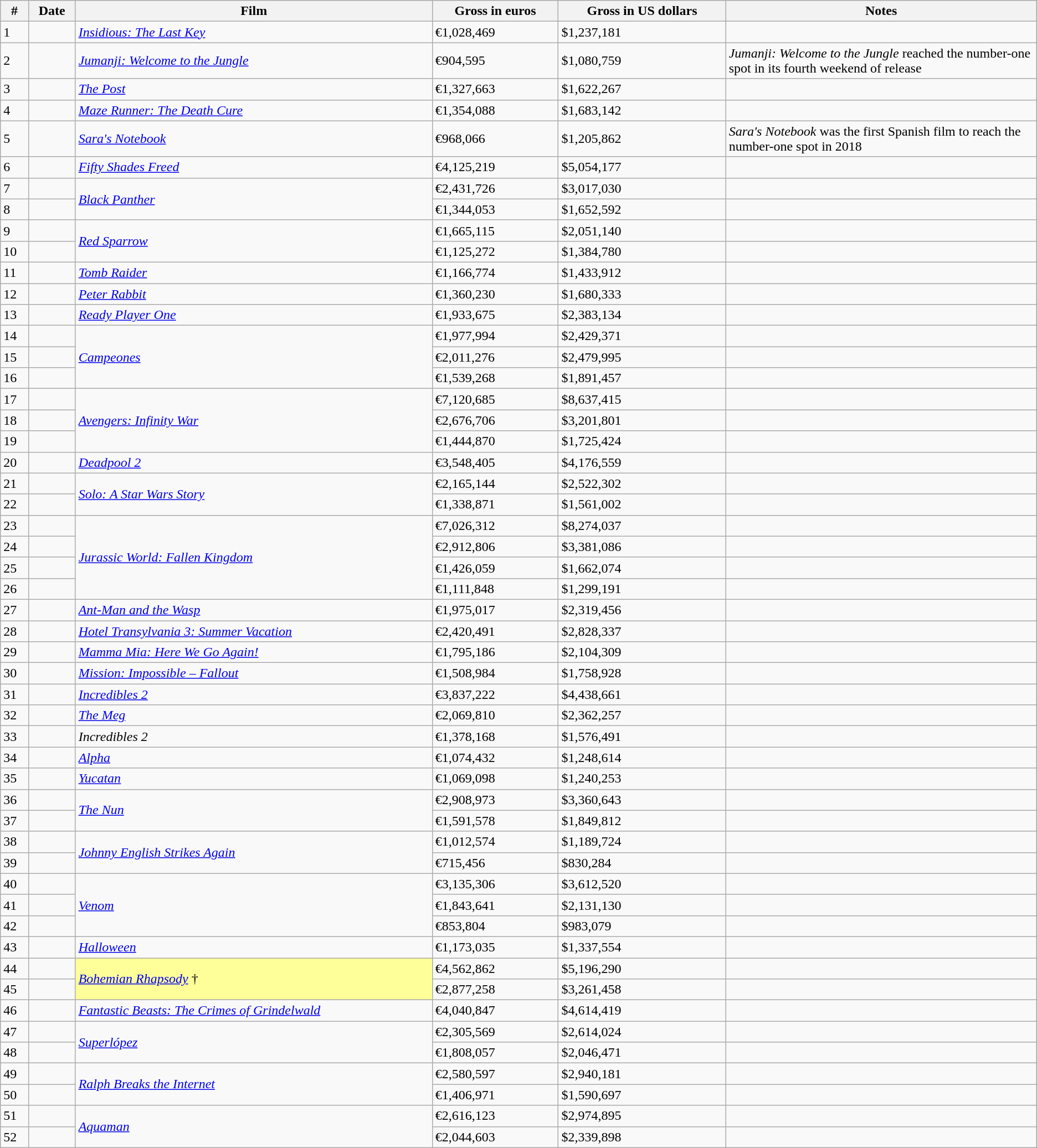<table class="wikitable sortable">
<tr>
<th>#</th>
<th>Date</th>
<th>Film</th>
<th>Gross in euros</th>
<th>Gross in US dollars</th>
<th style="width:30%;">Notes</th>
</tr>
<tr>
<td>1</td>
<td></td>
<td><em><a href='#'>Insidious: The Last Key</a></em></td>
<td>€1,028,469</td>
<td>$1,237,181</td>
<td></td>
</tr>
<tr>
<td>2</td>
<td></td>
<td><em><a href='#'>Jumanji: Welcome to the Jungle</a></em></td>
<td>€904,595</td>
<td>$1,080,759</td>
<td><em>Jumanji: Welcome to the Jungle</em> reached the number-one spot in its fourth weekend of release</td>
</tr>
<tr>
<td>3</td>
<td></td>
<td><em><a href='#'>The Post</a></em></td>
<td>€1,327,663</td>
<td>$1,622,267</td>
<td></td>
</tr>
<tr>
<td>4</td>
<td></td>
<td><em><a href='#'>Maze Runner: The Death Cure</a></em></td>
<td>€1,354,088</td>
<td>$1,683,142</td>
<td></td>
</tr>
<tr>
<td>5</td>
<td></td>
<td><em><a href='#'>Sara's Notebook</a></em></td>
<td>€968,066</td>
<td>$1,205,862</td>
<td><em>Sara's Notebook</em> was the first Spanish film to reach the number-one spot in 2018</td>
</tr>
<tr>
<td>6</td>
<td></td>
<td><em><a href='#'>Fifty Shades Freed</a></em></td>
<td>€4,125,219</td>
<td>$5,054,177</td>
<td></td>
</tr>
<tr>
<td>7</td>
<td></td>
<td rowspan="2"><em><a href='#'>Black Panther</a></em></td>
<td>€2,431,726</td>
<td>$3,017,030</td>
<td></td>
</tr>
<tr>
<td>8</td>
<td></td>
<td>€1,344,053</td>
<td>$1,652,592</td>
<td></td>
</tr>
<tr>
<td>9</td>
<td></td>
<td rowspan="2"><em><a href='#'>Red Sparrow</a></em></td>
<td>€1,665,115</td>
<td>$2,051,140</td>
<td></td>
</tr>
<tr>
<td>10</td>
<td></td>
<td>€1,125,272</td>
<td>$1,384,780</td>
<td></td>
</tr>
<tr>
<td>11</td>
<td></td>
<td><em><a href='#'>Tomb Raider</a></em></td>
<td>€1,166,774</td>
<td>$1,433,912</td>
<td></td>
</tr>
<tr>
<td>12</td>
<td></td>
<td><em><a href='#'>Peter Rabbit</a></em></td>
<td>€1,360,230</td>
<td>$1,680,333</td>
<td></td>
</tr>
<tr>
<td>13</td>
<td></td>
<td><em><a href='#'>Ready Player One</a></em></td>
<td>€1,933,675</td>
<td>$2,383,134</td>
<td></td>
</tr>
<tr>
<td>14</td>
<td></td>
<td rowspan="3"><em><a href='#'>Campeones</a></em></td>
<td>€1,977,994</td>
<td>$2,429,371</td>
<td></td>
</tr>
<tr>
<td>15</td>
<td></td>
<td>€2,011,276</td>
<td>$2,479,995</td>
<td></td>
</tr>
<tr>
<td>16</td>
<td></td>
<td>€1,539,268</td>
<td>$1,891,457</td>
<td></td>
</tr>
<tr>
<td>17</td>
<td></td>
<td rowspan="3"><em><a href='#'>Avengers: Infinity War</a></em></td>
<td>€7,120,685</td>
<td>$8,637,415</td>
<td></td>
</tr>
<tr>
<td>18</td>
<td></td>
<td>€2,676,706</td>
<td>$3,201,801</td>
<td></td>
</tr>
<tr>
<td>19</td>
<td></td>
<td>€1,444,870</td>
<td>$1,725,424</td>
<td></td>
</tr>
<tr>
<td>20</td>
<td></td>
<td><em><a href='#'>Deadpool 2</a></em></td>
<td>€3,548,405</td>
<td>$4,176,559</td>
<td></td>
</tr>
<tr>
<td>21</td>
<td></td>
<td rowspan="2"><em><a href='#'>Solo: A Star Wars Story</a></em></td>
<td>€2,165,144</td>
<td>$2,522,302</td>
<td></td>
</tr>
<tr>
<td>22</td>
<td></td>
<td>€1,338,871</td>
<td>$1,561,002</td>
<td></td>
</tr>
<tr>
<td>23</td>
<td></td>
<td rowspan="4"><em><a href='#'>Jurassic World: Fallen Kingdom</a></em></td>
<td>€7,026,312</td>
<td>$8,274,037</td>
<td></td>
</tr>
<tr>
<td>24</td>
<td></td>
<td>€2,912,806</td>
<td>$3,381,086</td>
<td></td>
</tr>
<tr>
<td>25</td>
<td></td>
<td>€1,426,059</td>
<td>$1,662,074</td>
<td></td>
</tr>
<tr>
<td>26</td>
<td></td>
<td>€1,111,848</td>
<td>$1,299,191</td>
<td></td>
</tr>
<tr>
<td>27</td>
<td></td>
<td><em><a href='#'>Ant-Man and the Wasp</a></em></td>
<td>€1,975,017</td>
<td>$2,319,456</td>
<td></td>
</tr>
<tr>
<td>28</td>
<td></td>
<td><em><a href='#'>Hotel Transylvania 3: Summer Vacation</a></em></td>
<td>€2,420,491</td>
<td>$2,828,337</td>
<td></td>
</tr>
<tr>
<td>29</td>
<td></td>
<td><em><a href='#'>Mamma Mia: Here We Go Again!</a></em></td>
<td>€1,795,186</td>
<td>$2,104,309</td>
<td></td>
</tr>
<tr>
<td>30</td>
<td></td>
<td><em><a href='#'>Mission: Impossible – Fallout</a></em></td>
<td>€1,508,984</td>
<td>$1,758,928</td>
<td></td>
</tr>
<tr>
<td>31</td>
<td></td>
<td><em><a href='#'>Incredibles 2</a></em></td>
<td>€3,837,222</td>
<td>$4,438,661</td>
<td></td>
</tr>
<tr>
<td>32</td>
<td></td>
<td><em><a href='#'>The Meg</a></em></td>
<td>€2,069,810</td>
<td>$2,362,257</td>
<td></td>
</tr>
<tr>
<td>33</td>
<td></td>
<td><em>Incredibles 2</em></td>
<td>€1,378,168</td>
<td>$1,576,491</td>
<td></td>
</tr>
<tr>
<td>34</td>
<td></td>
<td><em><a href='#'>Alpha</a></em></td>
<td>€1,074,432</td>
<td>$1,248,614</td>
<td></td>
</tr>
<tr>
<td>35</td>
<td></td>
<td><em><a href='#'>Yucatan</a></em></td>
<td>€1,069,098</td>
<td>$1,240,253</td>
<td></td>
</tr>
<tr>
<td>36</td>
<td></td>
<td rowspan="2"><em><a href='#'>The Nun</a></em></td>
<td>€2,908,973</td>
<td>$3,360,643</td>
<td></td>
</tr>
<tr>
<td>37</td>
<td></td>
<td>€1,591,578</td>
<td>$1,849,812</td>
<td></td>
</tr>
<tr>
<td>38</td>
<td></td>
<td rowspan="2"><em><a href='#'>Johnny English Strikes Again</a></em></td>
<td>€1,012,574</td>
<td>$1,189,724</td>
<td></td>
</tr>
<tr>
<td>39</td>
<td></td>
<td>€715,456</td>
<td>$830,284</td>
<td></td>
</tr>
<tr>
<td>40</td>
<td></td>
<td rowspan="3"><em><a href='#'>Venom</a></em></td>
<td>€3,135,306</td>
<td>$3,612,520</td>
<td></td>
</tr>
<tr>
<td>41</td>
<td></td>
<td>€1,843,641</td>
<td>$2,131,130</td>
<td></td>
</tr>
<tr>
<td>42</td>
<td></td>
<td>€853,804</td>
<td>$983,079</td>
<td></td>
</tr>
<tr>
<td>43</td>
<td></td>
<td><em><a href='#'>Halloween</a></em></td>
<td>€1,173,035</td>
<td>$1,337,554</td>
<td></td>
</tr>
<tr>
<td>44</td>
<td></td>
<td rowspan="2" style="background-color:#FFFF99"><em><a href='#'>Bohemian Rhapsody</a></em> †</td>
<td>€4,562,862</td>
<td>$5,196,290</td>
<td></td>
</tr>
<tr>
<td>45</td>
<td></td>
<td>€2,877,258</td>
<td>$3,261,458</td>
<td></td>
</tr>
<tr>
<td>46</td>
<td></td>
<td><em><a href='#'>Fantastic Beasts: The Crimes of Grindelwald</a></em></td>
<td>€4,040,847</td>
<td>$4,614,419</td>
<td></td>
</tr>
<tr>
<td>47</td>
<td></td>
<td rowspan="2"><em><a href='#'>Superlópez</a></em></td>
<td>€2,305,569</td>
<td>$2,614,024</td>
<td></td>
</tr>
<tr>
<td>48</td>
<td></td>
<td>€1,808,057</td>
<td>$2,046,471</td>
<td></td>
</tr>
<tr>
<td>49</td>
<td></td>
<td rowspan="2"><em><a href='#'>Ralph Breaks the Internet</a></em></td>
<td>€2,580,597</td>
<td>$2,940,181</td>
<td></td>
</tr>
<tr>
<td>50</td>
<td></td>
<td>€1,406,971</td>
<td>$1,590,697</td>
<td></td>
</tr>
<tr>
<td>51</td>
<td></td>
<td rowspan="2"><em><a href='#'>Aquaman</a></em></td>
<td>€2,616,123</td>
<td>$2,974,895</td>
<td></td>
</tr>
<tr>
<td>52</td>
<td></td>
<td>€2,044,603</td>
<td>$2,339,898</td>
<td></td>
</tr>
</table>
